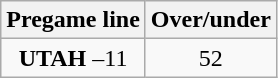<table class="wikitable">
<tr align="center">
<th style=>Pregame line</th>
<th style=>Over/under</th>
</tr>
<tr align="center">
<td><strong>UTAH</strong> –11</td>
<td>52</td>
</tr>
</table>
